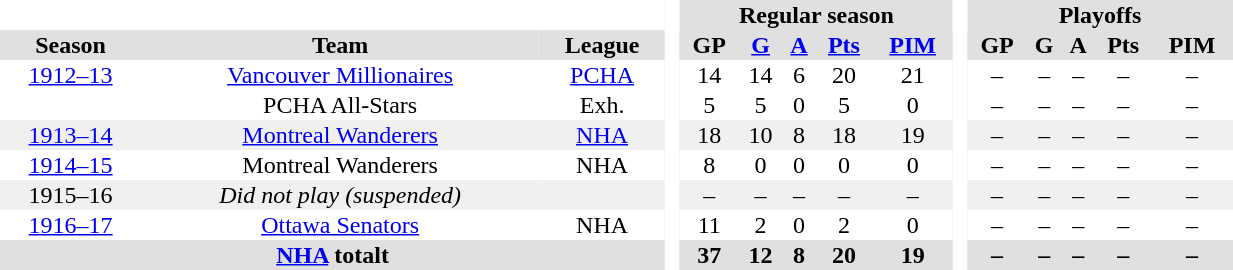<table BORDER="0" CELLPADDING="1" CELLSPACING="0" width="65%" style="text-align:center">
<tr bgcolor="#e0e0e0">
<th colspan="3" bgcolor="#ffffff"> </th>
<th rowspan="99" bgcolor="#ffffff"> </th>
<th colspan="5">Regular season</th>
<th rowspan="99" bgcolor="#ffffff"> </th>
<th colspan="5">Playoffs</th>
</tr>
<tr bgcolor="#e0e0e0">
<th>Season</th>
<th>Team</th>
<th>League</th>
<th>GP</th>
<th><a href='#'>G</a></th>
<th><a href='#'>A</a></th>
<th><a href='#'>Pts</a></th>
<th><a href='#'>PIM</a></th>
<th>GP</th>
<th>G</th>
<th>A</th>
<th>Pts</th>
<th>PIM</th>
</tr>
<tr ALIGN="center">
<td><a href='#'>1912–13</a></td>
<td><a href='#'>Vancouver Millionaires</a></td>
<td><a href='#'>PCHA</a></td>
<td>14</td>
<td>14</td>
<td>6</td>
<td>20</td>
<td>21</td>
<td>–</td>
<td>–</td>
<td>–</td>
<td>–</td>
<td>–</td>
</tr>
<tr ALIGN="center">
<td></td>
<td>PCHA All-Stars</td>
<td>Exh.</td>
<td>5</td>
<td>5</td>
<td>0</td>
<td>5</td>
<td>0</td>
<td>–</td>
<td>–</td>
<td>–</td>
<td>–</td>
<td>–</td>
</tr>
<tr ALIGN="center" bgcolor="#f0f0f0">
<td><a href='#'>1913–14</a></td>
<td><a href='#'>Montreal Wanderers</a></td>
<td><a href='#'>NHA</a></td>
<td>18</td>
<td>10</td>
<td>8</td>
<td>18</td>
<td>19</td>
<td>–</td>
<td>–</td>
<td>–</td>
<td>–</td>
<td>–</td>
</tr>
<tr ALIGN="center">
<td><a href='#'>1914–15</a></td>
<td>Montreal Wanderers</td>
<td>NHA</td>
<td>8</td>
<td>0</td>
<td>0</td>
<td>0</td>
<td>0</td>
<td>–</td>
<td>–</td>
<td>–</td>
<td>–</td>
<td>–</td>
</tr>
<tr ALIGN="center" bgcolor="#f0f0f0">
<td>1915–16</td>
<td><em>Did not play (suspended)</em></td>
<td></td>
<td>–</td>
<td>–</td>
<td>–</td>
<td>–</td>
<td>–</td>
<td>–</td>
<td>–</td>
<td>–</td>
<td>–</td>
<td>–</td>
</tr>
<tr ALIGN="center">
<td><a href='#'>1916–17</a></td>
<td><a href='#'>Ottawa Senators</a></td>
<td>NHA</td>
<td>11</td>
<td>2</td>
<td>0</td>
<td>2</td>
<td>0</td>
<td>–</td>
<td>–</td>
<td>–</td>
<td>–</td>
<td>–</td>
</tr>
<tr ALIGN="center" bgcolor="#e0e0e0">
<th colspan="3" align="center"><a href='#'>NHA</a> totalt</th>
<th>37</th>
<th>12</th>
<th>8</th>
<th>20</th>
<th>19</th>
<th>–</th>
<th>–</th>
<th>–</th>
<th>–</th>
<th>–</th>
</tr>
</table>
